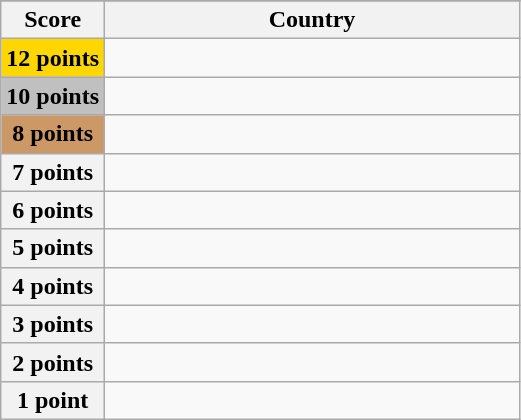<table class="wikitable">
<tr>
</tr>
<tr>
<th scope="col" width="20%">Score</th>
<th scope="col">Country</th>
</tr>
<tr>
<th scope="row" style="background:gold">12 points</th>
<td></td>
</tr>
<tr>
<th scope="row" style="background:silver">10 points</th>
<td></td>
</tr>
<tr>
<th scope="row" style="background:#CC9966">8 points</th>
<td></td>
</tr>
<tr>
<th scope="row">7 points</th>
<td></td>
</tr>
<tr>
<th scope="row">6 points</th>
<td></td>
</tr>
<tr>
<th scope="row">5 points</th>
<td></td>
</tr>
<tr>
<th scope="row">4 points</th>
<td></td>
</tr>
<tr>
<th scope="row">3 points</th>
<td></td>
</tr>
<tr>
<th scope="row">2 points</th>
<td></td>
</tr>
<tr>
<th scope="row">1 point</th>
<td></td>
</tr>
</table>
